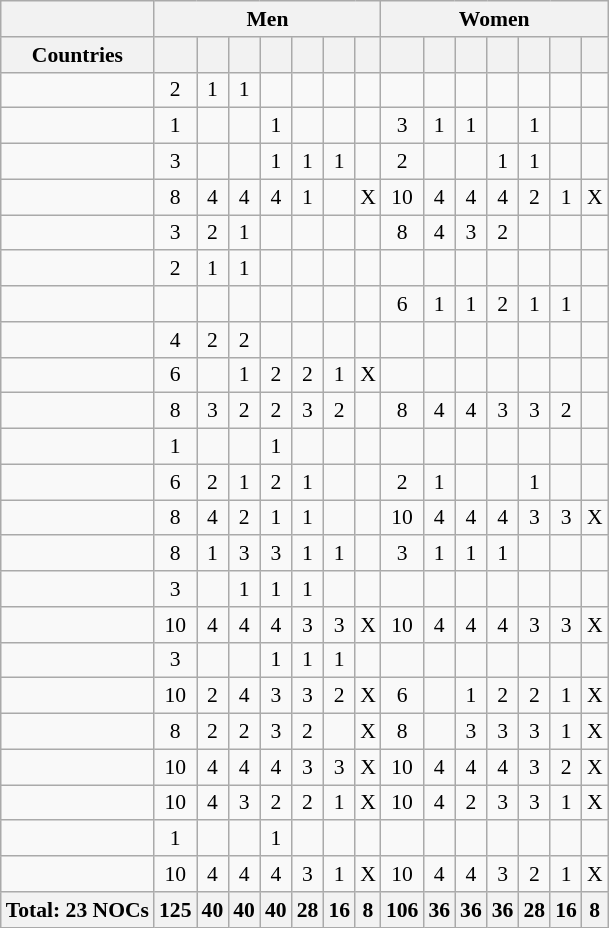<table class="wikitable sortable" style="font-size:90%">
<tr>
<th></th>
<th colspan="7">Men</th>
<th colspan="7">Women</th>
</tr>
<tr>
<th>Countries</th>
<th></th>
<th></th>
<th></th>
<th></th>
<th></th>
<th></th>
<th></th>
<th></th>
<th></th>
<th></th>
<th></th>
<th></th>
<th></th>
<th></th>
</tr>
<tr>
<td></td>
<td align=center>2</td>
<td align=center>1</td>
<td align=center>1</td>
<td></td>
<td></td>
<td></td>
<td></td>
<td></td>
<td></td>
<td></td>
<td></td>
<td></td>
<td></td>
<td></td>
</tr>
<tr>
<td></td>
<td align=center>1</td>
<td></td>
<td></td>
<td align=center>1</td>
<td></td>
<td></td>
<td></td>
<td align=center>3</td>
<td align=center>1</td>
<td align=center>1</td>
<td></td>
<td align=center>1</td>
<td></td>
<td></td>
</tr>
<tr>
<td></td>
<td align=center>3</td>
<td></td>
<td></td>
<td align=center>1</td>
<td align=center>1</td>
<td align=center>1</td>
<td></td>
<td align=center>2</td>
<td></td>
<td></td>
<td align=center>1</td>
<td align=center>1</td>
<td></td>
<td></td>
</tr>
<tr>
<td></td>
<td align=center>8</td>
<td align=center>4</td>
<td align=center>4</td>
<td align=center>4</td>
<td align=center>1</td>
<td></td>
<td align=center>X</td>
<td align=center>10</td>
<td align=center>4</td>
<td align=center>4</td>
<td align=center>4</td>
<td align=center>2</td>
<td align=center>1</td>
<td align=center>X</td>
</tr>
<tr>
<td></td>
<td align=center>3</td>
<td align=center>2</td>
<td align=center>1</td>
<td></td>
<td></td>
<td></td>
<td></td>
<td align=center>8</td>
<td align=center>4</td>
<td align=center>3</td>
<td align=center>2</td>
<td></td>
<td></td>
<td></td>
</tr>
<tr>
<td></td>
<td align=center>2</td>
<td align=center>1</td>
<td align=center>1</td>
<td></td>
<td></td>
<td></td>
<td></td>
<td></td>
<td></td>
<td></td>
<td></td>
<td></td>
<td></td>
<td></td>
</tr>
<tr>
<td></td>
<td></td>
<td></td>
<td></td>
<td></td>
<td></td>
<td></td>
<td></td>
<td align=center>6</td>
<td align=center>1</td>
<td align=center>1</td>
<td align=center>2</td>
<td align=center>1</td>
<td align=center>1</td>
<td></td>
</tr>
<tr>
<td></td>
<td align=center>4</td>
<td align=center>2</td>
<td align=center>2</td>
<td></td>
<td></td>
<td></td>
<td></td>
<td></td>
<td></td>
<td></td>
<td></td>
<td></td>
<td></td>
<td></td>
</tr>
<tr>
<td></td>
<td align=center>6</td>
<td></td>
<td align=center>1</td>
<td align=center>2</td>
<td align=center>2</td>
<td align=center>1</td>
<td align=center>X</td>
<td></td>
<td></td>
<td></td>
<td></td>
<td></td>
<td></td>
<td></td>
</tr>
<tr>
<td></td>
<td align=center>8</td>
<td align=center>3</td>
<td align=center>2</td>
<td align=center>2</td>
<td align=center>3</td>
<td align=center>2</td>
<td></td>
<td align=center>8</td>
<td align=center>4</td>
<td align=center>4</td>
<td align=center>3</td>
<td align=center>3</td>
<td align=center>2</td>
<td></td>
</tr>
<tr>
<td></td>
<td align=center>1</td>
<td></td>
<td></td>
<td align=center>1</td>
<td></td>
<td></td>
<td></td>
<td></td>
<td></td>
<td></td>
<td></td>
<td></td>
<td></td>
<td></td>
</tr>
<tr>
<td></td>
<td align=center>6</td>
<td align=center>2</td>
<td align=center>1</td>
<td align=center>2</td>
<td align=center>1</td>
<td></td>
<td></td>
<td align=center>2</td>
<td align=center>1</td>
<td></td>
<td></td>
<td align=center>1</td>
<td></td>
<td></td>
</tr>
<tr>
<td></td>
<td align=center>8</td>
<td align=center>4</td>
<td align=center>2</td>
<td align=center>1</td>
<td align=center>1</td>
<td></td>
<td></td>
<td align=center>10</td>
<td align=center>4</td>
<td align=center>4</td>
<td align=center>4</td>
<td align=center>3</td>
<td align=center>3</td>
<td align=center>X</td>
</tr>
<tr>
<td></td>
<td align=center>8</td>
<td align=center>1</td>
<td align=center>3</td>
<td align=center>3</td>
<td align=center>1</td>
<td align=center>1</td>
<td></td>
<td align=center>3</td>
<td align=center>1</td>
<td align=center>1</td>
<td align=center>1</td>
<td></td>
<td></td>
<td></td>
</tr>
<tr>
<td></td>
<td align=center>3</td>
<td></td>
<td align=center>1</td>
<td align=center>1</td>
<td align=center>1</td>
<td></td>
<td></td>
<td></td>
<td></td>
<td></td>
<td></td>
<td></td>
<td></td>
<td></td>
</tr>
<tr>
<td></td>
<td align=center>10</td>
<td align=center>4</td>
<td align=center>4</td>
<td align=center>4</td>
<td align=center>3</td>
<td align=center>3</td>
<td align=center>X</td>
<td align=center>10</td>
<td align=center>4</td>
<td align=center>4</td>
<td align=center>4</td>
<td align=center>3</td>
<td align=center>3</td>
<td align=center>X</td>
</tr>
<tr>
<td></td>
<td align=center>3</td>
<td></td>
<td></td>
<td align=center>1</td>
<td align=center>1</td>
<td align=center>1</td>
<td></td>
<td></td>
<td></td>
<td></td>
<td></td>
<td></td>
<td></td>
<td></td>
</tr>
<tr>
<td></td>
<td align=center>10</td>
<td align=center>2</td>
<td align=center>4</td>
<td align=center>3</td>
<td align=center>3</td>
<td align=center>2</td>
<td align=center>X</td>
<td align=center>6</td>
<td></td>
<td align=center>1</td>
<td align=center>2</td>
<td align=center>2</td>
<td align=center>1</td>
<td align=center>X</td>
</tr>
<tr>
<td></td>
<td align=center>8</td>
<td align=center>2</td>
<td align=center>2</td>
<td align=center>3</td>
<td align=center>2</td>
<td></td>
<td align=center>X</td>
<td align=center>8</td>
<td></td>
<td align=center>3</td>
<td align=center>3</td>
<td align=center>3</td>
<td align=center>1</td>
<td align=center>X</td>
</tr>
<tr>
<td></td>
<td align=center>10</td>
<td align=center>4</td>
<td align=center>4</td>
<td align=center>4</td>
<td align=center>3</td>
<td align=center>3</td>
<td align=center>X</td>
<td align=center>10</td>
<td align=center>4</td>
<td align=center>4</td>
<td align=center>4</td>
<td align=center>3</td>
<td align=center>2</td>
<td align=center>X</td>
</tr>
<tr>
<td></td>
<td align=center>10</td>
<td align=center>4</td>
<td align=center>3</td>
<td align=center>2</td>
<td align=center>2</td>
<td align=center>1</td>
<td align=center>X</td>
<td align=center>10</td>
<td align=center>4</td>
<td align=center>2</td>
<td align=center>3</td>
<td align=center>3</td>
<td align=center>1</td>
<td align=center>X</td>
</tr>
<tr>
<td></td>
<td align=center>1</td>
<td></td>
<td></td>
<td align=center>1</td>
<td></td>
<td></td>
<td></td>
<td></td>
<td></td>
<td></td>
<td></td>
<td></td>
<td></td>
<td></td>
</tr>
<tr>
<td></td>
<td align=center>10</td>
<td align=center>4</td>
<td align=center>4</td>
<td align=center>4</td>
<td align=center>3</td>
<td align=center>1</td>
<td align=center>X</td>
<td align=center>10</td>
<td align=center>4</td>
<td align=center>4</td>
<td align=center>3</td>
<td align=center>2</td>
<td align=center>1</td>
<td align=center>X</td>
</tr>
<tr>
<th>Total: 23 NOCs</th>
<th>125</th>
<th>40</th>
<th>40</th>
<th>40</th>
<th>28</th>
<th>16</th>
<th>8</th>
<th>106</th>
<th>36</th>
<th>36</th>
<th>36</th>
<th>28</th>
<th>16</th>
<th>8</th>
</tr>
</table>
